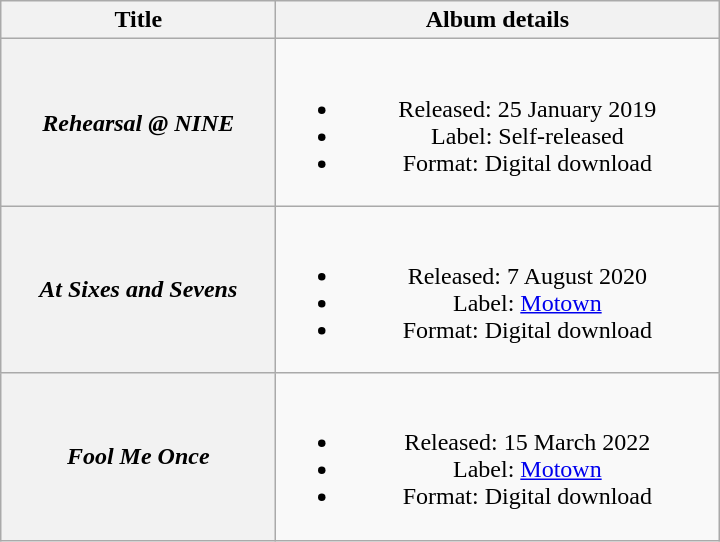<table class="wikitable plainrowheaders" style="text-align:center;">
<tr>
<th scope="col" style="width:11em;">Title</th>
<th scope="col" style="width:18em;">Album details</th>
</tr>
<tr>
<th scope="row"><em>Rehearsal @ NINE</em></th>
<td><br><ul><li>Released: 25 January 2019</li><li>Label: Self-released</li><li>Format: Digital download</li></ul></td>
</tr>
<tr>
<th scope="row"><em>At Sixes and Sevens</em></th>
<td><br><ul><li>Released: 7 August 2020</li><li>Label: <a href='#'>Motown</a></li><li>Format: Digital download</li></ul></td>
</tr>
<tr>
<th scope="row"><em>Fool Me Once</em></th>
<td><br><ul><li>Released: 15 March 2022</li><li>Label: <a href='#'>Motown</a></li><li>Format: Digital download</li></ul></td>
</tr>
</table>
